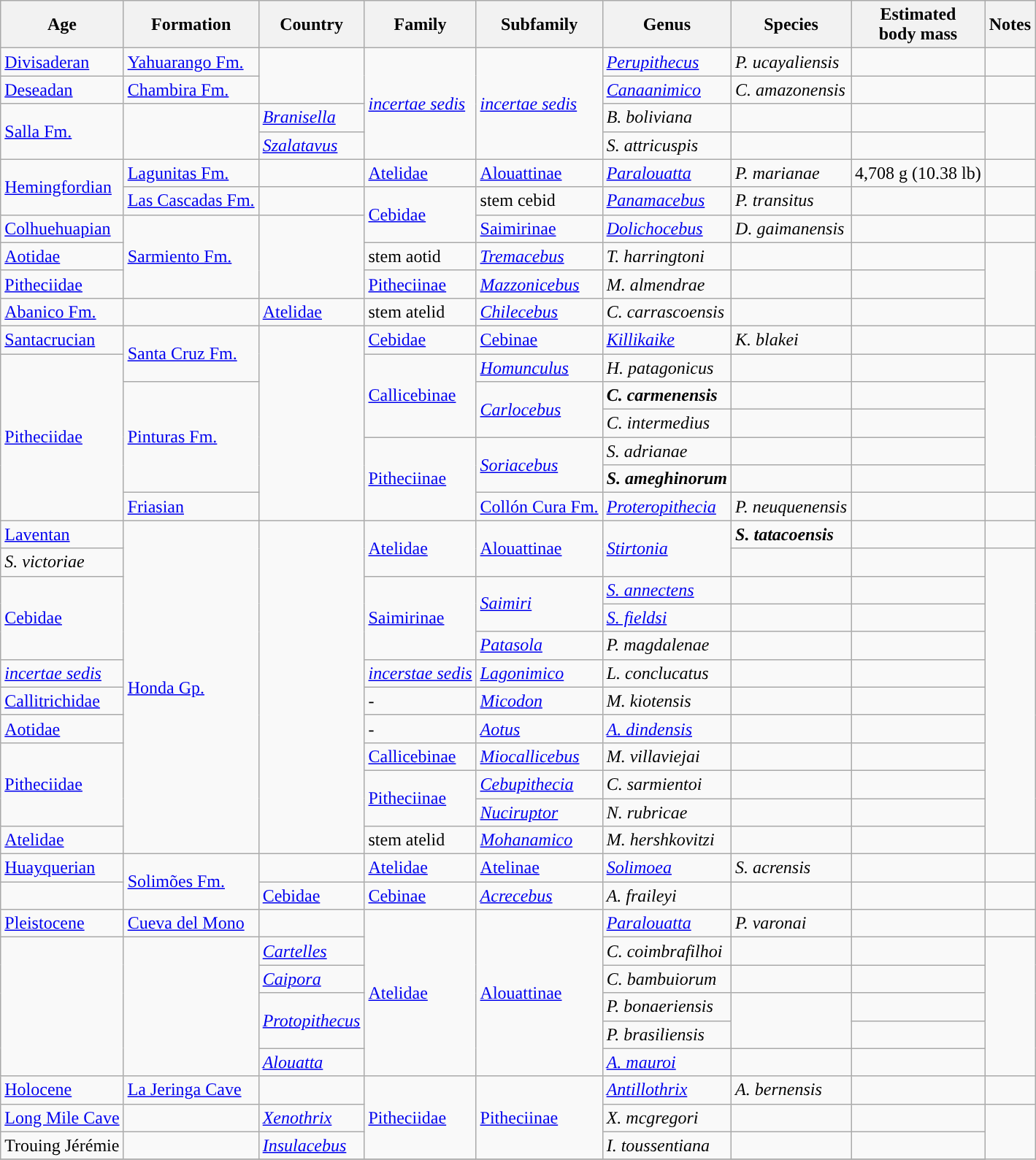<table class="wikitable sortable">
<tr>
<th>Age<br></th>
<th>Formation</th>
<th>Country</th>
<th>Family</th>
<th>Subfamily</th>
<th>Genus</th>
<th>Species<br></th>
<th>Estimated<br>body mass</th>
<th class=unsortable>Notes</th>
</tr>
<tr>
<td style="background-color: "><a href='#'>Divisaderan</a></td>
<td><a href='#'>Yahuarango Fm.</a></td>
<td rowspan=2></td>
<td rowspan=4><em><a href='#'>incertae sedis</a></em></td>
<td rowspan=4><em><a href='#'>incertae sedis</a></em></td>
<td><em><a href='#'>Perupithecus</a></em></td>
<td><em>P. ucayaliensis</em></td>
<td></td>
<td></td>
</tr>
<tr>
<td style="background-color: "><a href='#'>Deseadan</a></td>
<td><a href='#'>Chambira Fm.</a></td>
<td><em><a href='#'>Canaanimico</a></em></td>
<td><em>C. amazonensis</em></td>
<td></td>
<td></td>
</tr>
<tr>
<td rowspan=2><a href='#'>Salla Fm.</a></td>
<td rowspan=2></td>
<td><em><a href='#'>Branisella</a></em></td>
<td><em>B. boliviana</em></td>
<td></td>
<td></td>
</tr>
<tr>
<td><em><a href='#'>Szalatavus</a></em></td>
<td><em>S. attricuspis</em></td>
<td></td>
<td></td>
</tr>
<tr>
<td rowspan=2 style="background-color: "><a href='#'>Hemingfordian</a></td>
<td><a href='#'>Lagunitas Fm.</a></td>
<td></td>
<td><a href='#'>Atelidae</a></td>
<td><a href='#'>Alouattinae</a></td>
<td><em><a href='#'>Paralouatta</a></em></td>
<td><em>P. marianae</em></td>
<td>4,708 g (10.38 lb)</td>
<td></td>
</tr>
<tr>
<td><a href='#'>Las Cascadas Fm.</a></td>
<td></td>
<td rowspan=2><a href='#'>Cebidae</a></td>
<td>stem cebid</td>
<td><em><a href='#'>Panamacebus</a></em></td>
<td><em>P. transitus</em></td>
<td></td>
<td></td>
</tr>
<tr>
<td style="background-color: "><a href='#'>Colhuehuapian</a></td>
<td rowspan=3><a href='#'>Sarmiento Fm.</a></td>
<td rowspan=3></td>
<td><a href='#'>Saimirinae</a></td>
<td><em><a href='#'>Dolichocebus</a></em></td>
<td><em>D. gaimanensis</em></td>
<td></td>
<td></td>
</tr>
<tr>
<td><a href='#'>Aotidae</a></td>
<td>stem aotid</td>
<td><em><a href='#'>Tremacebus</a></em></td>
<td><em>T. harringtoni</em></td>
<td></td>
<td></td>
</tr>
<tr>
<td><a href='#'>Pitheciidae</a></td>
<td><a href='#'>Pitheciinae</a></td>
<td><em><a href='#'>Mazzonicebus</a></em></td>
<td><em>M. almendrae</em></td>
<td></td>
<td></td>
</tr>
<tr>
<td><a href='#'>Abanico Fm.</a></td>
<td></td>
<td><a href='#'>Atelidae</a></td>
<td>stem atelid</td>
<td><em><a href='#'>Chilecebus</a></em></td>
<td><em>C. carrascoensis</em></td>
<td></td>
<td></td>
</tr>
<tr>
<td style="background-color: "><a href='#'>Santacrucian</a></td>
<td rowspan=2><a href='#'>Santa Cruz Fm.</a></td>
<td rowspan=7></td>
<td><a href='#'>Cebidae</a></td>
<td><a href='#'>Cebinae</a></td>
<td><em><a href='#'>Killikaike</a></em></td>
<td><em>K. blakei</em></td>
<td></td>
<td></td>
</tr>
<tr>
<td rowspan=6><a href='#'>Pitheciidae</a></td>
<td rowspan=3><a href='#'>Callicebinae</a></td>
<td><em><a href='#'>Homunculus</a></em></td>
<td><em>H. patagonicus</em></td>
<td></td>
<td></td>
</tr>
<tr>
<td rowspan=4><a href='#'>Pinturas Fm.</a></td>
<td rowspan=2><em><a href='#'>Carlocebus</a></em></td>
<td><strong><em>C. carmenensis</em></strong></td>
<td></td>
<td></td>
</tr>
<tr>
<td><em>C. intermedius</em></td>
<td></td>
<td></td>
</tr>
<tr>
<td rowspan=3><a href='#'>Pitheciinae</a></td>
<td rowspan=2><em><a href='#'>Soriacebus</a></em></td>
<td><em>S. adrianae</em></td>
<td></td>
<td></td>
</tr>
<tr>
<td><strong><em>S. ameghinorum</em></strong></td>
<td></td>
<td></td>
</tr>
<tr>
<td style="background-color: "><a href='#'>Friasian</a></td>
<td><a href='#'>Collón Cura Fm.</a></td>
<td><em><a href='#'>Proteropithecia</a></em></td>
<td><em>P. neuquenensis</em></td>
<td></td>
<td></td>
</tr>
<tr>
<td style="background-color: "><a href='#'>Laventan</a></td>
<td rowspan=12><a href='#'>Honda Gp.</a></td>
<td rowspan=12></td>
<td rowspan=2><a href='#'>Atelidae</a></td>
<td rowspan=2><a href='#'>Alouattinae</a></td>
<td rowspan=2><em><a href='#'>Stirtonia</a></em></td>
<td><strong><em>S. tatacoensis</em></strong></td>
<td></td>
<td></td>
</tr>
<tr>
<td><em>S. victoriae</em></td>
<td></td>
<td></td>
</tr>
<tr>
<td rowspan=3><a href='#'>Cebidae</a></td>
<td rowspan=3><a href='#'>Saimirinae</a></td>
<td rowspan=2><em><a href='#'>Saimiri</a></em></td>
<td><em><a href='#'>S. annectens</a></em></td>
<td></td>
<td></td>
</tr>
<tr>
<td><em><a href='#'>S. fieldsi</a></em></td>
<td></td>
<td></td>
</tr>
<tr>
<td><em><a href='#'>Patasola</a></em></td>
<td><em>P. magdalenae</em></td>
<td></td>
<td></td>
</tr>
<tr>
<td><em><a href='#'>incertae sedis</a></em></td>
<td><em><a href='#'>incerstae sedis</a></em></td>
<td><em><a href='#'>Lagonimico</a></em></td>
<td><em>L. conclucatus</em></td>
<td></td>
<td></td>
</tr>
<tr>
<td><a href='#'>Callitrichidae</a></td>
<td>-</td>
<td><em><a href='#'>Micodon</a></em></td>
<td><em>M. kiotensis</em></td>
<td></td>
<td></td>
</tr>
<tr>
<td><a href='#'>Aotidae</a></td>
<td>-</td>
<td><em><a href='#'>Aotus</a></em></td>
<td><em><a href='#'>A. dindensis</a></em></td>
<td></td>
<td></td>
</tr>
<tr>
<td rowspan=3><a href='#'>Pitheciidae</a></td>
<td><a href='#'>Callicebinae</a></td>
<td><em><a href='#'>Miocallicebus</a></em></td>
<td><em>M. villaviejai</em></td>
<td></td>
<td></td>
</tr>
<tr>
<td rowspan=2><a href='#'>Pitheciinae</a></td>
<td><em><a href='#'>Cebupithecia</a></em></td>
<td><em>C. sarmientoi</em></td>
<td></td>
<td></td>
</tr>
<tr>
<td><em><a href='#'>Nuciruptor</a></em></td>
<td><em>N. rubricae</em></td>
<td></td>
<td></td>
</tr>
<tr>
<td><a href='#'>Atelidae</a></td>
<td>stem atelid</td>
<td><em><a href='#'>Mohanamico</a></em></td>
<td><em>M. hershkovitzi</em></td>
<td></td>
<td></td>
</tr>
<tr>
<td style="background-color: "><a href='#'>Huayquerian</a></td>
<td rowspan=2><a href='#'>Solimões Fm.</a></td>
<td></td>
<td><a href='#'>Atelidae</a></td>
<td><a href='#'>Atelinae</a></td>
<td><em><a href='#'>Solimoea</a></em></td>
<td><em>S. acrensis</em></td>
<td></td>
<td></td>
</tr>
<tr>
<td><br></td>
<td><a href='#'>Cebidae</a></td>
<td><a href='#'>Cebinae</a></td>
<td><em><a href='#'>Acrecebus</a></em></td>
<td><em>A. fraileyi</em></td>
<td></td>
<td></td>
</tr>
<tr>
<td style="background-color: "><a href='#'>Pleistocene</a></td>
<td><a href='#'>Cueva del Mono</a></td>
<td></td>
<td rowspan=6><a href='#'>Atelidae</a></td>
<td rowspan=6><a href='#'>Alouattinae</a></td>
<td><em><a href='#'>Paralouatta</a></em></td>
<td><em>P. varonai</em></td>
<td></td>
<td></td>
</tr>
<tr>
<td rowspan=5></td>
<td rowspan=5></td>
<td><em><a href='#'>Cartelles</a></em></td>
<td><em>C. coimbrafilhoi</em></td>
<td></td>
<td></td>
</tr>
<tr>
<td><em><a href='#'>Caipora</a></em></td>
<td><em>C. bambuiorum</em></td>
<td></td>
<td></td>
</tr>
<tr>
<td rowspan=2><em><a href='#'>Protopithecus</a></em></td>
<td><em>P. bonaeriensis</em></td>
<td rowspan=2></td>
<td></td>
</tr>
<tr>
<td><em>P. brasiliensis</em></td>
<td></td>
</tr>
<tr>
<td><em><a href='#'>Alouatta</a></em></td>
<td><em><a href='#'>A. mauroi</a></em></td>
<td></td>
<td></td>
</tr>
<tr>
<td style="background-color: "><a href='#'>Holocene</a></td>
<td><a href='#'>La Jeringa Cave</a></td>
<td></td>
<td rowspan=3><a href='#'>Pitheciidae</a></td>
<td rowspan=3><a href='#'>Pitheciinae</a></td>
<td><em><a href='#'>Antillothrix</a></em></td>
<td><em>A. bernensis</em></td>
<td></td>
<td></td>
</tr>
<tr>
<td><a href='#'>Long Mile Cave</a></td>
<td></td>
<td><em><a href='#'>Xenothrix</a></em></td>
<td><em>X. mcgregori</em></td>
<td></td>
<td></td>
</tr>
<tr>
<td>Trouing Jérémie</td>
<td></td>
<td><em><a href='#'>Insulacebus</a></em></td>
<td><em>I. toussentiana</em></td>
<td></td>
<td></td>
</tr>
<tr>
</tr>
</table>
